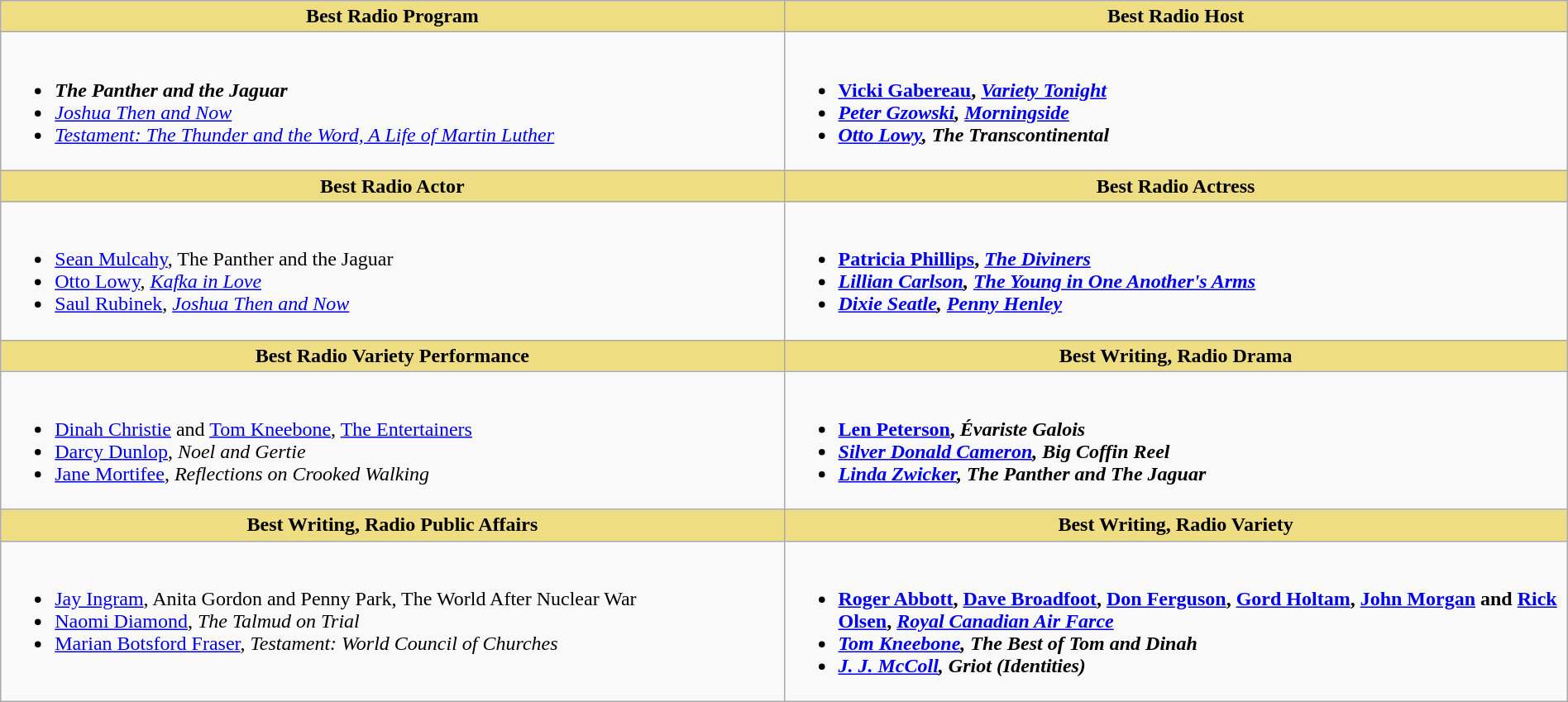<table class=wikitable width="100%">
<tr>
<th style="background:#EEDD82; width:50%">Best Radio Program</th>
<th style="background:#EEDD82; width:50%">Best Radio Host</th>
</tr>
<tr>
<td valign="top"><br><ul><li> <strong><em>The Panther and the Jaguar</em></strong></li><li><em><a href='#'>Joshua Then and Now</a></em></li><li><em><a href='#'>Testament: The Thunder and the Word, A Life of Martin Luther</a></em></li></ul></td>
<td valign="top"><br><ul><li> <strong><a href='#'>Vicki Gabereau</a>, <em><a href='#'>Variety Tonight</a><strong><em></li><li><a href='#'>Peter Gzowski</a>, </em><a href='#'>Morningside</a><em></li><li><a href='#'>Otto Lowy</a>, </em>The Transcontinental<em></li></ul></td>
</tr>
<tr>
<th style="background:#EEDD82; width:50%">Best Radio Actor</th>
<th style="background:#EEDD82; width:50%">Best Radio Actress</th>
</tr>
<tr>
<td valign="top"><br><ul><li> </strong><a href='#'>Sean Mulcahy</a>, </em>The Panther and the Jaguar</em></strong></li><li><a href='#'>Otto Lowy</a>, <em><a href='#'>Kafka in Love</a></em></li><li><a href='#'>Saul Rubinek</a>, <em><a href='#'>Joshua Then and Now</a></em></li></ul></td>
<td valign="top"><br><ul><li> <strong><a href='#'>Patricia Phillips</a>, <em><a href='#'>The Diviners</a><strong><em></li><li><a href='#'>Lillian Carlson</a>, </em><a href='#'>The Young in One Another's Arms</a><em></li><li><a href='#'>Dixie Seatle</a>, </em><a href='#'>Penny Henley</a><em></li></ul></td>
</tr>
<tr>
<th style="background:#EEDD82; width:50%">Best Radio Variety Performance</th>
<th style="background:#EEDD82; width:50%">Best Writing, Radio Drama</th>
</tr>
<tr>
<td valign="top"><br><ul><li> </strong><a href='#'>Dinah Christie</a> and <a href='#'>Tom Kneebone</a>, </em><a href='#'>The Entertainers</a></em></strong></li><li><a href='#'>Darcy Dunlop</a>, <em>Noel and Gertie</em></li><li><a href='#'>Jane Mortifee</a>, <em>Reflections on Crooked Walking</em></li></ul></td>
<td valign="top"><br><ul><li> <strong><a href='#'>Len Peterson</a>, <em>Évariste Galois<strong><em></li><li><a href='#'>Silver Donald Cameron</a>, </em>Big Coffin Reel<em></li><li><a href='#'>Linda Zwicker</a>, </em>The Panther and The Jaguar<em></li></ul></td>
</tr>
<tr>
<th style="background:#EEDD82; width:50%">Best Writing, Radio Public Affairs</th>
<th style="background:#EEDD82; width:50%">Best Writing, Radio Variety</th>
</tr>
<tr>
<td valign="top"><br><ul><li> </strong><a href='#'>Jay Ingram</a>, Anita Gordon and Penny Park, </em>The World After Nuclear War</em></strong></li><li><a href='#'>Naomi Diamond</a>, <em>The Talmud on Trial</em></li><li><a href='#'>Marian Botsford Fraser</a>, <em>Testament: World Council of Churches</em></li></ul></td>
<td valign="top"><br><ul><li> <strong><a href='#'>Roger Abbott</a>, <a href='#'>Dave Broadfoot</a>, <a href='#'>Don Ferguson</a>, <a href='#'>Gord Holtam</a>, <a href='#'>John Morgan</a> and <a href='#'>Rick Olsen</a>, <em><a href='#'>Royal Canadian Air Farce</a><strong><em></li><li><a href='#'>Tom Kneebone</a>, </em>The Best of Tom and Dinah<em></li><li><a href='#'>J. J. McColl</a>, </em>Griot (Identities)<em></li></ul></td>
</tr>
</table>
